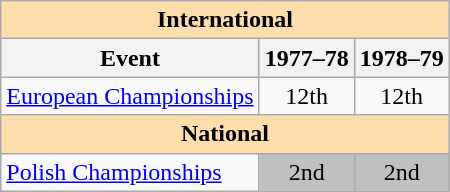<table class="wikitable" style="text-align:center">
<tr>
<th style="background-color: #ffdead; " colspan=3 align=center>International</th>
</tr>
<tr>
<th>Event</th>
<th>1977–78</th>
<th>1978–79</th>
</tr>
<tr>
<td align=left><a href='#'>European Championships</a></td>
<td>12th</td>
<td>12th</td>
</tr>
<tr>
<th style="background-color: #ffdead; " colspan=3 align=center>National</th>
</tr>
<tr>
<td align=left><a href='#'>Polish Championships</a></td>
<td bgcolor=silver>2nd</td>
<td bgcolor=silver>2nd</td>
</tr>
</table>
